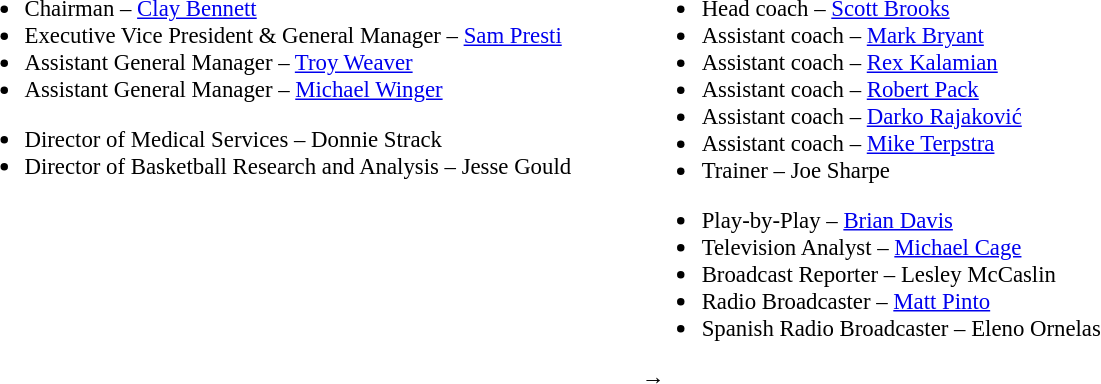<table class="toccolours" style="text-align: left;">
<tr>
<td colspan=7 style="text-align:right;"></td>
</tr>
<tr>
<td style="vertical-align:top;"></td>
<td style="font-size: 95%;vertical-align:top;"><br><ul><li>Chairman – <a href='#'>Clay Bennett</a></li><li>Executive Vice President & General Manager – <a href='#'>Sam Presti</a></li><li>Assistant General Manager – <a href='#'>Troy Weaver</a></li><li>Assistant General Manager – <a href='#'>Michael Winger</a></li></ul><ul><li>Director of Medical Services – Donnie Strack</li><li>Director of Basketball Research and Analysis – Jesse Gould</li></ul></td>
<td width="35"> </td>
<td style="vertical-align:top;"></td>
<td style="font-size: 95%;vertical-align:top;"><br><ul><li>Head coach – <a href='#'>Scott Brooks</a></li><li>Assistant coach – <a href='#'>Mark Bryant</a></li><li>Assistant coach – <a href='#'>Rex Kalamian</a></li><li>Assistant coach – <a href='#'>Robert Pack</a></li><li>Assistant coach – <a href='#'>Darko Rajaković</a></li><li>Assistant coach – <a href='#'>Mike Terpstra</a></li><li>Trainer – Joe Sharpe</li></ul><ul><li>Play-by-Play – <a href='#'>Brian Davis</a></li><li>Television Analyst – <a href='#'>Michael Cage</a></li><li>Broadcast Reporter – Lesley McCaslin</li><li>Radio Broadcaster – <a href='#'>Matt Pinto</a></li><li>Spanish Radio Broadcaster – Eleno Ornelas</li></ul>→ <span></span><br></td>
</tr>
</table>
